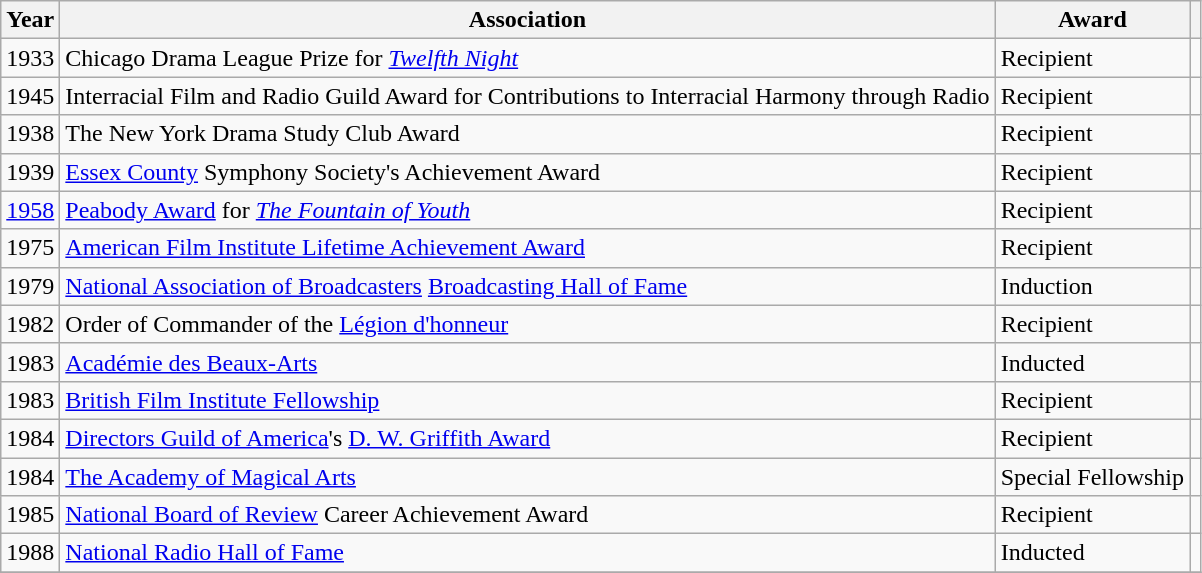<table class="wikitable">
<tr>
<th>Year</th>
<th>Association</th>
<th>Award</th>
<th></th>
</tr>
<tr>
<td>1933</td>
<td>Chicago Drama League Prize for <em><a href='#'>Twelfth Night</a></em></td>
<td>Recipient</td>
<td></td>
</tr>
<tr>
<td>1945</td>
<td>Interracial Film and Radio Guild Award for Contributions to Interracial Harmony through Radio</td>
<td>Recipient</td>
<td></td>
</tr>
<tr>
<td>1938</td>
<td>The New York Drama Study Club Award</td>
<td>Recipient</td>
<td></td>
</tr>
<tr>
<td>1939</td>
<td><a href='#'>Essex County</a> Symphony Society's Achievement Award</td>
<td>Recipient</td>
<td></td>
</tr>
<tr>
<td><a href='#'>1958</a></td>
<td><a href='#'>Peabody Award</a> for <em><a href='#'>The Fountain of Youth</a></em></td>
<td>Recipient</td>
<td></td>
</tr>
<tr>
<td>1975</td>
<td><a href='#'>American Film Institute Lifetime Achievement Award</a></td>
<td>Recipient</td>
<td></td>
</tr>
<tr>
<td>1979</td>
<td><a href='#'>National Association of Broadcasters</a> <a href='#'>Broadcasting Hall of Fame</a></td>
<td>Induction</td>
<td></td>
</tr>
<tr>
<td>1982</td>
<td>Order of Commander of the <a href='#'>Légion d'honneur</a></td>
<td>Recipient</td>
<td></td>
</tr>
<tr>
<td>1983</td>
<td><a href='#'>Académie des Beaux-Arts</a></td>
<td>Inducted</td>
<td></td>
</tr>
<tr>
<td>1983</td>
<td><a href='#'>British Film Institute Fellowship</a></td>
<td>Recipient</td>
<td></td>
</tr>
<tr>
<td>1984</td>
<td><a href='#'>Directors Guild of America</a>'s <a href='#'>D. W. Griffith Award</a></td>
<td>Recipient</td>
<td></td>
</tr>
<tr>
<td>1984</td>
<td><a href='#'>The Academy of Magical Arts</a></td>
<td>Special Fellowship</td>
<td></td>
</tr>
<tr>
<td>1985</td>
<td><a href='#'>National Board of Review</a> Career Achievement Award</td>
<td>Recipient</td>
<td></td>
</tr>
<tr>
<td>1988</td>
<td><a href='#'>National Radio Hall of Fame</a></td>
<td>Inducted</td>
<td></td>
</tr>
<tr>
</tr>
</table>
